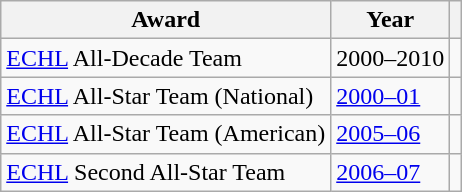<table class="wikitable">
<tr>
<th>Award</th>
<th>Year</th>
<th></th>
</tr>
<tr>
<td><a href='#'>ECHL</a> All-Decade Team</td>
<td>2000–2010</td>
<td></td>
</tr>
<tr>
<td><a href='#'>ECHL</a> All-Star Team (National)</td>
<td><a href='#'>2000–01</a></td>
<td></td>
</tr>
<tr>
<td><a href='#'>ECHL</a> All-Star Team (American)</td>
<td><a href='#'>2005–06</a></td>
<td></td>
</tr>
<tr>
<td><a href='#'>ECHL</a> Second All-Star Team</td>
<td><a href='#'>2006–07</a></td>
<td></td>
</tr>
</table>
